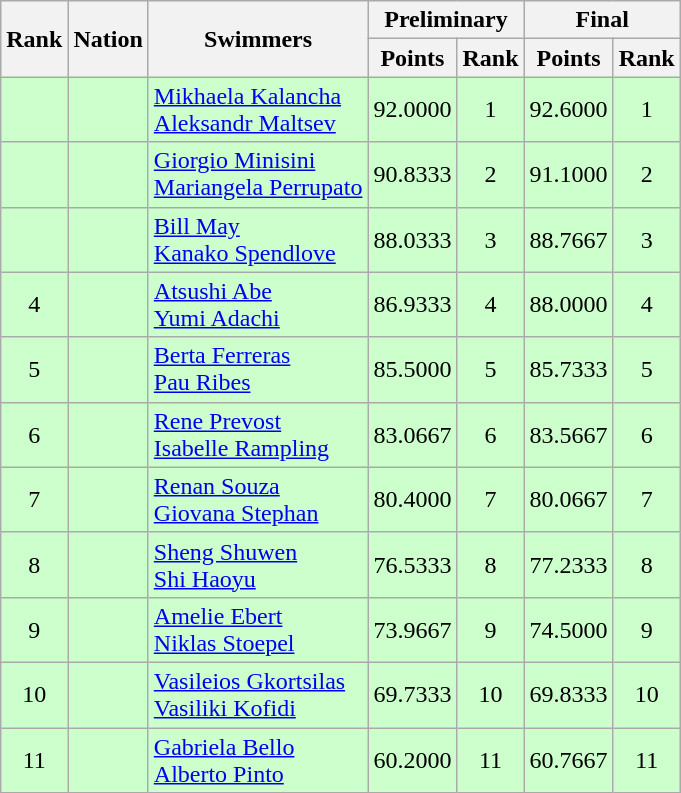<table class="wikitable sortable" style="text-align:center">
<tr>
<th rowspan=2>Rank</th>
<th rowspan=2>Nation</th>
<th rowspan=2>Swimmers</th>
<th colspan=2>Preliminary</th>
<th colspan=2>Final</th>
</tr>
<tr>
<th>Points</th>
<th>Rank</th>
<th>Points</th>
<th>Rank</th>
</tr>
<tr bgcolor=ccffcc>
<td></td>
<td align=left></td>
<td align=left><a href='#'>Mikhaela Kalancha</a><br><a href='#'>Aleksandr Maltsev</a></td>
<td>92.0000</td>
<td>1</td>
<td>92.6000</td>
<td>1</td>
</tr>
<tr bgcolor=ccffcc>
<td></td>
<td align=left></td>
<td align=left><a href='#'>Giorgio Minisini</a><br><a href='#'>Mariangela Perrupato</a></td>
<td>90.8333</td>
<td>2</td>
<td>91.1000</td>
<td>2</td>
</tr>
<tr bgcolor=ccffcc>
<td></td>
<td align=left></td>
<td align=left><a href='#'>Bill May</a><br><a href='#'>Kanako Spendlove</a></td>
<td>88.0333</td>
<td>3</td>
<td>88.7667</td>
<td>3</td>
</tr>
<tr bgcolor=ccffcc>
<td>4</td>
<td align=left></td>
<td align=left><a href='#'>Atsushi Abe</a><br><a href='#'>Yumi Adachi</a></td>
<td>86.9333</td>
<td>4</td>
<td>88.0000</td>
<td>4</td>
</tr>
<tr bgcolor=ccffcc>
<td>5</td>
<td align=left></td>
<td align=left><a href='#'>Berta Ferreras</a><br><a href='#'>Pau Ribes</a></td>
<td>85.5000</td>
<td>5</td>
<td>85.7333</td>
<td>5</td>
</tr>
<tr bgcolor=ccffcc>
<td>6</td>
<td align=left></td>
<td align=left><a href='#'>Rene Prevost</a><br><a href='#'>Isabelle Rampling</a></td>
<td>83.0667</td>
<td>6</td>
<td>83.5667</td>
<td>6</td>
</tr>
<tr bgcolor=ccffcc>
<td>7</td>
<td align=left></td>
<td align=left><a href='#'>Renan Souza</a><br><a href='#'>Giovana Stephan</a></td>
<td>80.4000</td>
<td>7</td>
<td>80.0667</td>
<td>7</td>
</tr>
<tr bgcolor=ccffcc>
<td>8</td>
<td align=left></td>
<td align=left><a href='#'>Sheng Shuwen</a><br><a href='#'>Shi Haoyu</a></td>
<td>76.5333</td>
<td>8</td>
<td>77.2333</td>
<td>8</td>
</tr>
<tr bgcolor=ccffcc>
<td>9</td>
<td align=left></td>
<td align=left><a href='#'>Amelie Ebert</a><br><a href='#'>Niklas Stoepel</a></td>
<td>73.9667</td>
<td>9</td>
<td>74.5000</td>
<td>9</td>
</tr>
<tr bgcolor=ccffcc>
<td>10</td>
<td align=left></td>
<td align=left><a href='#'>Vasileios Gkortsilas</a><br><a href='#'>Vasiliki Kofidi</a></td>
<td>69.7333</td>
<td>10</td>
<td>69.8333</td>
<td>10</td>
</tr>
<tr bgcolor=ccffcc>
<td>11</td>
<td align=left></td>
<td align=left><a href='#'>Gabriela Bello</a><br><a href='#'>Alberto Pinto</a></td>
<td>60.2000</td>
<td>11</td>
<td>60.7667</td>
<td>11</td>
</tr>
</table>
